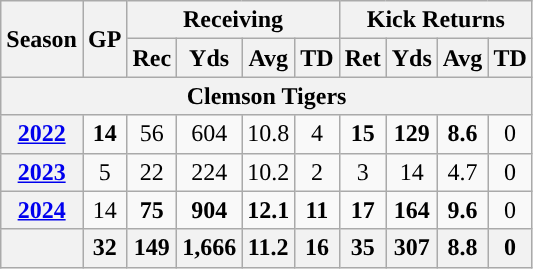<table class="wikitable" style="text-align:center;">
<tr>
<th rowspan="2">Season</th>
<th rowspan="2">GP</th>
<th colspan="4">Receiving</th>
<th colspan="4">Kick Returns</th>
</tr>
<tr>
<th>Rec</th>
<th>Yds</th>
<th>Avg</th>
<th>TD</th>
<th>Ret</th>
<th>Yds</th>
<th>Avg</th>
<th>TD</th>
</tr>
<tr>
<th colspan="11">Clemson Tigers</th>
</tr>
<tr>
<th><a href='#'>2022</a></th>
<td><strong>14</strong></td>
<td>56</td>
<td>604</td>
<td>10.8</td>
<td>4</td>
<td><strong>15</strong></td>
<td><strong>129</strong></td>
<td><strong>8.6</strong></td>
<td>0</td>
</tr>
<tr>
<th><a href='#'>2023</a></th>
<td>5</td>
<td>22</td>
<td>224</td>
<td>10.2</td>
<td>2</td>
<td>3</td>
<td>14</td>
<td>4.7</td>
<td>0</td>
</tr>
<tr>
<th><a href='#'>2024</a></th>
<td>14</td>
<td><strong>75</strong></td>
<td><strong>904</strong></td>
<td><strong>12.1</strong></td>
<td><strong>11</strong></td>
<td><strong>17</strong></td>
<td><strong>164</strong></td>
<td><strong>9.6</strong></td>
<td>0</td>
</tr>
<tr>
<th></th>
<th>32</th>
<th>149</th>
<th>1,666</th>
<th>11.2</th>
<th>16</th>
<th>35</th>
<th>307</th>
<th>8.8</th>
<th>0</th>
</tr>
</table>
